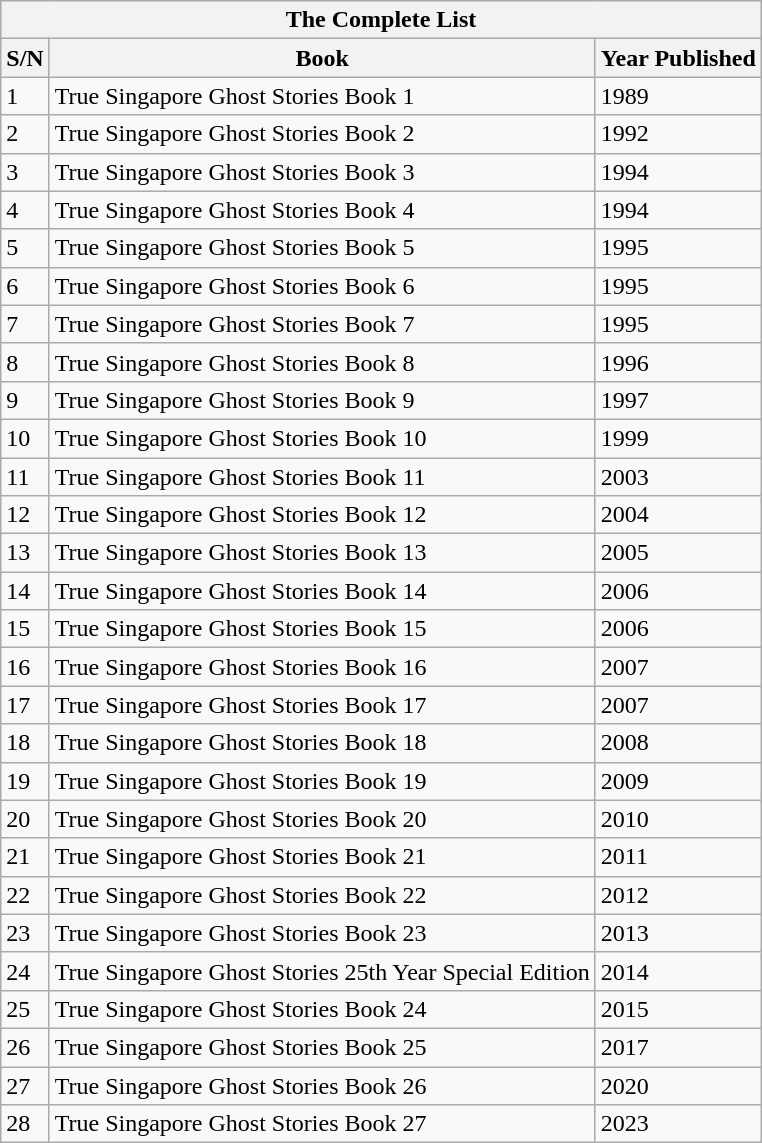<table class="wikitable mw-collapsible mw-collapsed">
<tr>
<th colspan="3">The Complete List</th>
</tr>
<tr>
<th>S/N</th>
<th>Book</th>
<th>Year Published</th>
</tr>
<tr>
<td>1</td>
<td>True Singapore Ghost Stories Book 1</td>
<td>1989</td>
</tr>
<tr>
<td>2</td>
<td>True Singapore Ghost Stories Book 2</td>
<td>1992</td>
</tr>
<tr>
<td>3</td>
<td>True Singapore Ghost Stories Book 3</td>
<td>1994</td>
</tr>
<tr>
<td>4</td>
<td>True Singapore Ghost Stories Book 4</td>
<td>1994</td>
</tr>
<tr>
<td>5</td>
<td>True Singapore Ghost Stories Book 5</td>
<td>1995</td>
</tr>
<tr>
<td>6</td>
<td>True Singapore Ghost Stories Book 6</td>
<td>1995</td>
</tr>
<tr>
<td>7</td>
<td>True Singapore Ghost Stories Book 7</td>
<td>1995</td>
</tr>
<tr>
<td>8</td>
<td>True Singapore Ghost Stories Book 8</td>
<td>1996</td>
</tr>
<tr>
<td>9</td>
<td>True Singapore Ghost Stories Book 9</td>
<td>1997</td>
</tr>
<tr>
<td>10</td>
<td>True Singapore Ghost Stories Book 10</td>
<td>1999</td>
</tr>
<tr>
<td>11</td>
<td>True Singapore Ghost Stories Book 11</td>
<td>2003</td>
</tr>
<tr>
<td>12</td>
<td>True Singapore Ghost Stories Book 12</td>
<td>2004</td>
</tr>
<tr>
<td>13</td>
<td>True Singapore Ghost Stories Book 13</td>
<td>2005</td>
</tr>
<tr>
<td>14</td>
<td>True Singapore Ghost Stories Book 14</td>
<td>2006</td>
</tr>
<tr>
<td>15</td>
<td>True Singapore Ghost Stories Book 15</td>
<td>2006</td>
</tr>
<tr>
<td>16</td>
<td>True Singapore Ghost Stories Book 16</td>
<td>2007</td>
</tr>
<tr>
<td>17</td>
<td>True Singapore Ghost Stories Book 17</td>
<td>2007</td>
</tr>
<tr>
<td>18</td>
<td>True Singapore Ghost Stories Book 18</td>
<td>2008</td>
</tr>
<tr>
<td>19</td>
<td>True Singapore Ghost Stories Book 19</td>
<td>2009</td>
</tr>
<tr>
<td>20</td>
<td>True Singapore Ghost Stories Book 20</td>
<td>2010</td>
</tr>
<tr>
<td>21</td>
<td>True Singapore Ghost Stories Book 21</td>
<td>2011</td>
</tr>
<tr>
<td>22</td>
<td>True Singapore Ghost Stories Book 22</td>
<td>2012</td>
</tr>
<tr>
<td>23</td>
<td>True Singapore Ghost Stories Book 23</td>
<td>2013</td>
</tr>
<tr>
<td>24</td>
<td>True Singapore Ghost Stories 25th Year Special Edition</td>
<td>2014</td>
</tr>
<tr>
<td>25</td>
<td>True Singapore Ghost Stories Book 24</td>
<td>2015</td>
</tr>
<tr>
<td>26</td>
<td>True Singapore Ghost Stories Book 25</td>
<td>2017</td>
</tr>
<tr>
<td>27</td>
<td>True Singapore Ghost Stories Book 26</td>
<td>2020</td>
</tr>
<tr>
<td>28</td>
<td>True Singapore Ghost Stories Book 27</td>
<td>2023</td>
</tr>
</table>
